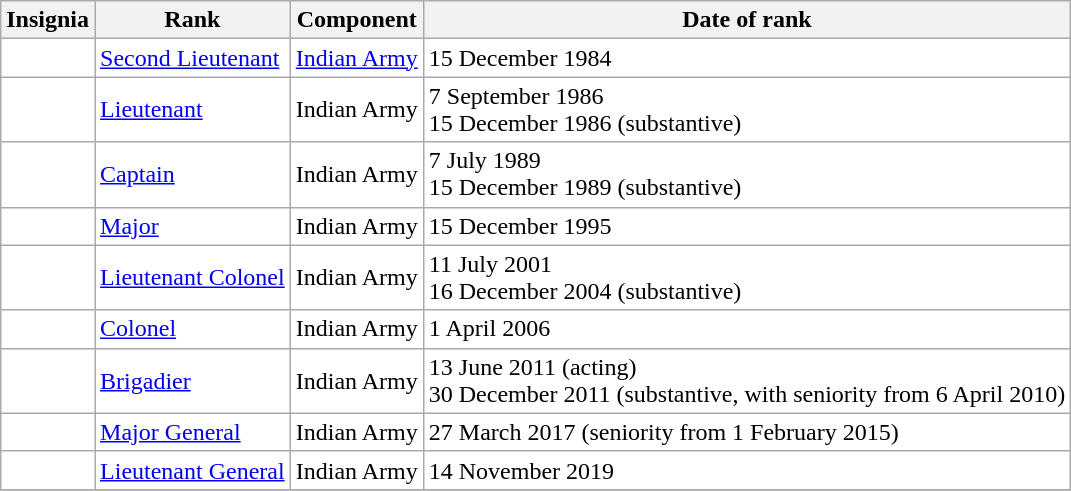<table class="wikitable" style="background:white">
<tr>
<th>Insignia</th>
<th>Rank</th>
<th>Component</th>
<th>Date of rank</th>
</tr>
<tr>
<td style="text-align:center"></td>
<td><a href='#'>Second Lieutenant</a></td>
<td><a href='#'>Indian Army</a></td>
<td>15 December 1984</td>
</tr>
<tr>
<td style="text-align:center"></td>
<td><a href='#'>Lieutenant</a></td>
<td>Indian Army</td>
<td>7 September 1986<br>15 December 1986 (substantive)</td>
</tr>
<tr>
<td style="text-align:center"></td>
<td><a href='#'>Captain</a></td>
<td>Indian Army</td>
<td>7 July 1989<br>15 December 1989 (substantive)</td>
</tr>
<tr>
<td style="text-align:center"></td>
<td><a href='#'>Major</a></td>
<td>Indian Army</td>
<td>15 December 1995</td>
</tr>
<tr>
<td style="text-align:center"></td>
<td><a href='#'>Lieutenant Colonel</a></td>
<td>Indian Army</td>
<td>11 July 2001<br>16 December 2004 (substantive)</td>
</tr>
<tr>
<td style="text-align:center"></td>
<td><a href='#'>Colonel</a></td>
<td>Indian Army</td>
<td>1 April 2006</td>
</tr>
<tr>
<td style="text-align:center"></td>
<td><a href='#'>Brigadier</a></td>
<td>Indian Army</td>
<td>13 June 2011 (acting)<br>30 December 2011 (substantive, with seniority from 6 April 2010)</td>
</tr>
<tr>
<td style="text-align:center"></td>
<td><a href='#'>Major General</a></td>
<td>Indian Army</td>
<td>27 March 2017 (seniority from 1 February 2015)</td>
</tr>
<tr>
<td style="text-align:center"></td>
<td><a href='#'>Lieutenant General</a></td>
<td>Indian Army</td>
<td>14 November 2019</td>
</tr>
<tr>
</tr>
</table>
